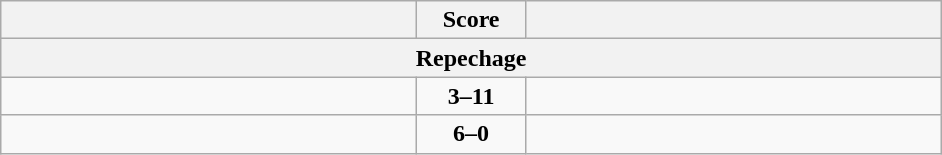<table class="wikitable" style="text-align: left;">
<tr>
<th align="right" width="270"></th>
<th width="65">Score</th>
<th align="left" width="270"></th>
</tr>
<tr>
<th colspan="3">Repechage</th>
</tr>
<tr>
<td></td>
<td align=center><strong>3–11</strong></td>
<td><strong></strong></td>
</tr>
<tr>
<td><strong></strong></td>
<td align=center><strong>6–0</strong></td>
<td></td>
</tr>
</table>
